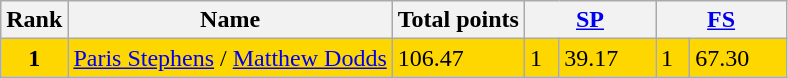<table class="wikitable sortable">
<tr>
<th>Rank</th>
<th>Name</th>
<th>Total points</th>
<th colspan="2" width="80px"><a href='#'>SP</a></th>
<th colspan="2" width="80px"><a href='#'>FS</a></th>
</tr>
<tr bgcolor="gold">
<td align="center"><strong>1</strong></td>
<td><a href='#'>Paris Stephens</a> / <a href='#'>Matthew Dodds</a></td>
<td>106.47</td>
<td>1</td>
<td>39.17</td>
<td>1</td>
<td>67.30</td>
</tr>
</table>
